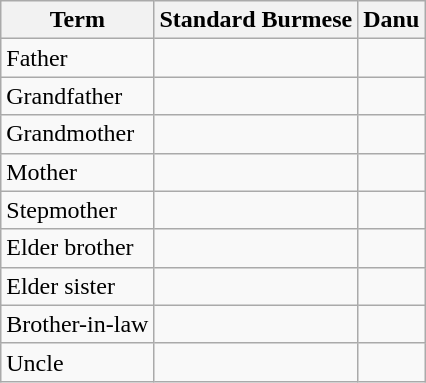<table class=wikitable>
<tr>
<th>Term</th>
<th>Standard Burmese</th>
<th>Danu</th>
</tr>
<tr>
<td>Father</td>
<td></td>
<td></td>
</tr>
<tr>
<td>Grandfather</td>
<td></td>
<td></td>
</tr>
<tr>
<td>Grandmother</td>
<td></td>
<td></td>
</tr>
<tr>
<td>Mother</td>
<td></td>
<td></td>
</tr>
<tr>
<td>Stepmother</td>
<td></td>
<td></td>
</tr>
<tr>
<td>Elder brother</td>
<td></td>
<td></td>
</tr>
<tr>
<td>Elder sister</td>
<td></td>
<td></td>
</tr>
<tr>
<td>Brother-in-law</td>
<td></td>
<td></td>
</tr>
<tr>
<td>Uncle</td>
<td></td>
<td></td>
</tr>
</table>
